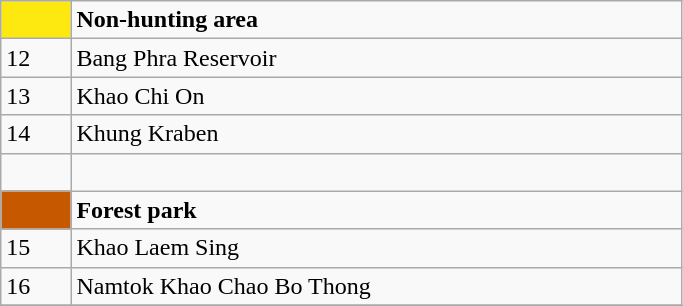<table class= "wikitable" style= "width:36%; display:inline-table;">
<tr>
<td style="width:3%; background:#FDE910;"> </td>
<td style="width:33%;"><strong>Non-hunting area</strong></td>
</tr>
<tr>
<td>12</td>
<td>Bang Phra Reservoir</td>
</tr>
<tr>
<td>13</td>
<td>Khao Chi On</td>
</tr>
<tr>
<td>14</td>
<td>Khung Kraben</td>
</tr>
<tr>
<td>  </td>
</tr>
<tr>
<td style="width:3%; background:#C65900;"> </td>
<td style="width:27%;"><strong>Forest park</strong></td>
</tr>
<tr>
<td>15</td>
<td>Khao Laem Sing</td>
</tr>
<tr>
<td>16</td>
<td>Namtok Khao Chao Bo Thong</td>
</tr>
<tr>
</tr>
</table>
